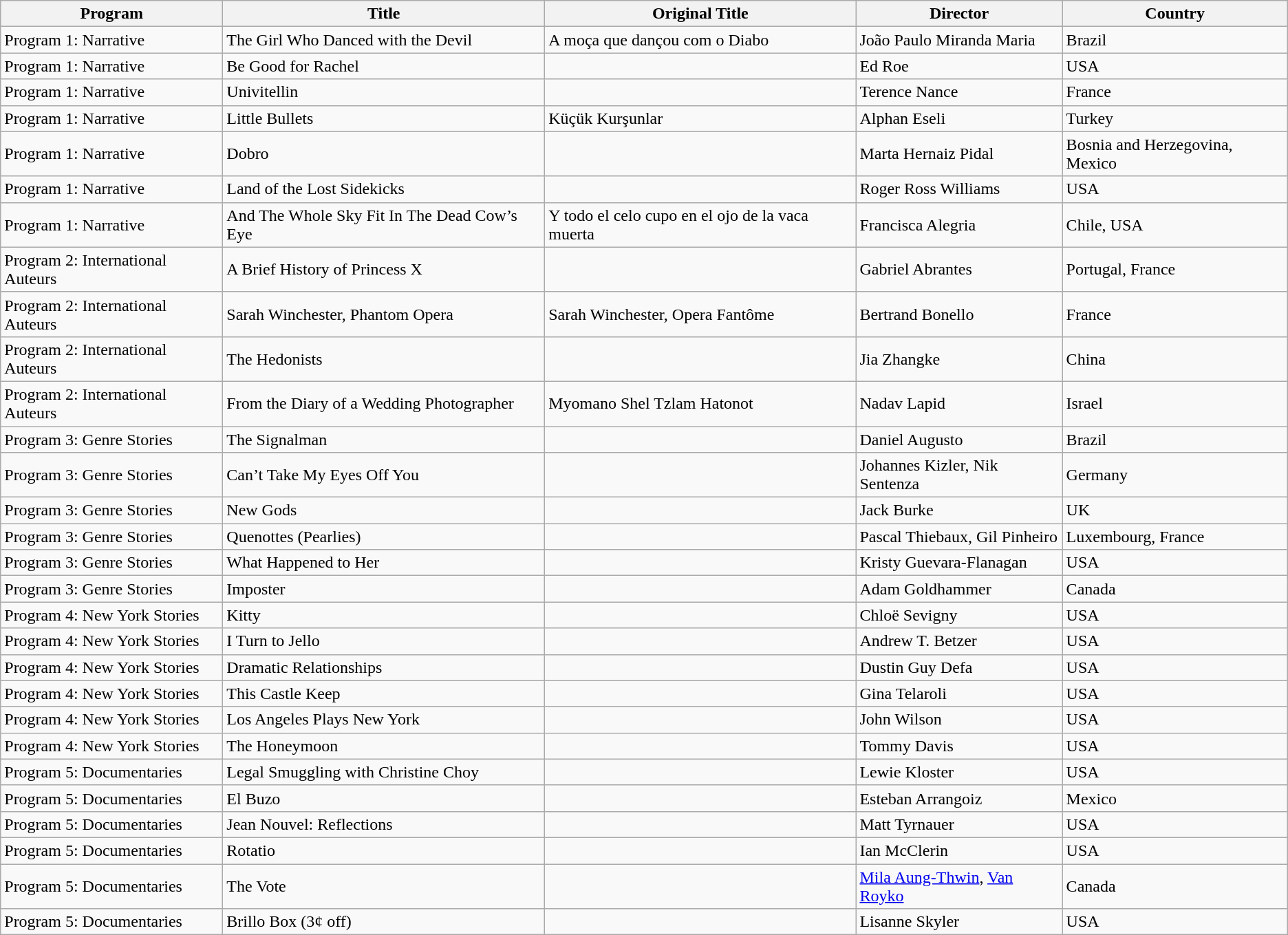<table class="wikitable">
<tr>
<th>Program</th>
<th>Title</th>
<th>Original Title</th>
<th>Director</th>
<th>Country</th>
</tr>
<tr>
<td>Program 1:  Narrative</td>
<td>The Girl Who Danced with the Devil</td>
<td>A moça que dançou com o Diabo</td>
<td>João Paulo Miranda Maria</td>
<td>Brazil</td>
</tr>
<tr>
<td>Program 1: Narrative</td>
<td>Be Good for Rachel</td>
<td></td>
<td>Ed Roe</td>
<td>USA</td>
</tr>
<tr>
<td>Program 1: Narrative</td>
<td>Univitellin</td>
<td></td>
<td>Terence Nance</td>
<td>France</td>
</tr>
<tr>
<td>Program 1: Narrative</td>
<td>Little Bullets</td>
<td>Küçük Kurşunlar</td>
<td>Alphan Eseli</td>
<td>Turkey</td>
</tr>
<tr>
<td>Program 1: Narrative</td>
<td>Dobro</td>
<td></td>
<td>Marta Hernaiz Pidal</td>
<td>Bosnia and Herzegovina, Mexico</td>
</tr>
<tr>
<td>Program 1: Narrative</td>
<td>Land of the Lost Sidekicks</td>
<td></td>
<td>Roger Ross Williams</td>
<td>USA</td>
</tr>
<tr>
<td>Program 1: Narrative</td>
<td>And The Whole Sky Fit In The Dead Cow’s Eye</td>
<td>Y todo el celo cupo en el ojo de la vaca muerta</td>
<td>Francisca Alegria</td>
<td>Chile, USA</td>
</tr>
<tr>
<td>Program 2: International Auteurs</td>
<td>A Brief History of Princess X</td>
<td></td>
<td>Gabriel Abrantes</td>
<td>Portugal, France</td>
</tr>
<tr>
<td>Program 2: International Auteurs</td>
<td>Sarah Winchester, Phantom Opera</td>
<td>Sarah Winchester, Opera Fantôme</td>
<td>Bertrand Bonello</td>
<td>France</td>
</tr>
<tr>
<td>Program 2: International Auteurs</td>
<td>The Hedonists</td>
<td></td>
<td>Jia Zhangke</td>
<td>China</td>
</tr>
<tr>
<td>Program 2: International Auteurs</td>
<td>From the Diary of a Wedding Photographer</td>
<td>Myomano Shel Tzlam Hatonot</td>
<td>Nadav Lapid</td>
<td>Israel</td>
</tr>
<tr>
<td>Program 3: Genre Stories</td>
<td>The Signalman</td>
<td></td>
<td>Daniel Augusto</td>
<td>Brazil</td>
</tr>
<tr>
<td>Program 3: Genre Stories</td>
<td>Can’t Take My Eyes Off You</td>
<td></td>
<td>Johannes Kizler, Nik Sentenza</td>
<td>Germany</td>
</tr>
<tr>
<td>Program 3: Genre Stories</td>
<td>New Gods</td>
<td></td>
<td>Jack Burke</td>
<td>UK</td>
</tr>
<tr>
<td>Program 3: Genre Stories</td>
<td>Quenottes (Pearlies)</td>
<td></td>
<td>Pascal Thiebaux, Gil Pinheiro</td>
<td>Luxembourg, France</td>
</tr>
<tr>
<td>Program 3: Genre Stories</td>
<td>What Happened to Her</td>
<td></td>
<td>Kristy Guevara-Flanagan</td>
<td>USA</td>
</tr>
<tr>
<td>Program 3: Genre Stories</td>
<td>Imposter</td>
<td></td>
<td>Adam Goldhammer</td>
<td>Canada</td>
</tr>
<tr>
<td>Program 4: New York Stories</td>
<td>Kitty</td>
<td></td>
<td>Chloë Sevigny</td>
<td>USA</td>
</tr>
<tr>
<td>Program 4: New York Stories</td>
<td>I Turn to Jello</td>
<td></td>
<td>Andrew T. Betzer</td>
<td>USA</td>
</tr>
<tr>
<td>Program 4: New York Stories</td>
<td>Dramatic Relationships</td>
<td></td>
<td>Dustin Guy Defa</td>
<td>USA</td>
</tr>
<tr>
<td>Program 4: New York Stories</td>
<td>This Castle Keep</td>
<td></td>
<td>Gina Telaroli</td>
<td>USA</td>
</tr>
<tr>
<td>Program 4: New York Stories</td>
<td>Los Angeles Plays New York</td>
<td></td>
<td>John Wilson</td>
<td>USA</td>
</tr>
<tr>
<td>Program 4: New York Stories</td>
<td>The Honeymoon</td>
<td></td>
<td>Tommy Davis</td>
<td>USA</td>
</tr>
<tr>
<td>Program 5: Documentaries</td>
<td>Legal Smuggling with Christine Choy</td>
<td></td>
<td>Lewie Kloster</td>
<td>USA</td>
</tr>
<tr>
<td>Program 5: Documentaries</td>
<td>El Buzo</td>
<td></td>
<td>Esteban Arrangoiz</td>
<td>Mexico</td>
</tr>
<tr>
<td>Program 5: Documentaries</td>
<td>Jean Nouvel: Reflections</td>
<td></td>
<td>Matt Tyrnauer</td>
<td>USA</td>
</tr>
<tr>
<td>Program 5: Documentaries</td>
<td>Rotatio</td>
<td></td>
<td>Ian McClerin</td>
<td>USA</td>
</tr>
<tr>
<td>Program 5: Documentaries</td>
<td>The Vote</td>
<td></td>
<td><a href='#'>Mila Aung-Thwin</a>, <a href='#'>Van Royko</a></td>
<td>Canada</td>
</tr>
<tr>
<td>Program 5: Documentaries</td>
<td>Brillo Box (3¢ off)</td>
<td></td>
<td>Lisanne Skyler</td>
<td>USA</td>
</tr>
</table>
